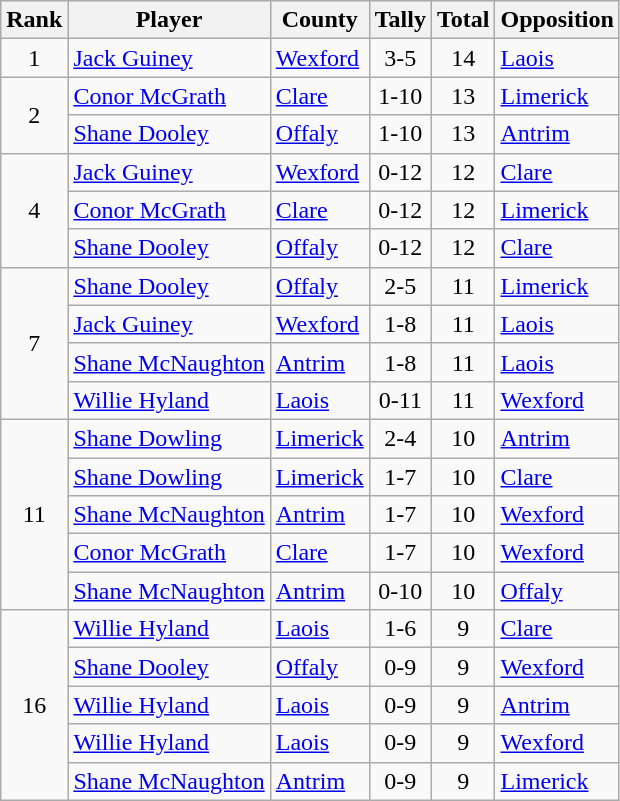<table class="wikitable">
<tr>
<th>Rank</th>
<th>Player</th>
<th>County</th>
<th>Tally</th>
<th>Total</th>
<th>Opposition</th>
</tr>
<tr>
<td style="text-align:center;">1</td>
<td><a href='#'>Jack Guiney</a></td>
<td><a href='#'>Wexford</a></td>
<td align=center>3-5</td>
<td align=center>14</td>
<td><a href='#'>Laois</a></td>
</tr>
<tr>
<td rowspan="2" style="text-align:center;">2</td>
<td><a href='#'>Conor McGrath</a></td>
<td><a href='#'>Clare</a></td>
<td align=center>1-10</td>
<td align=center>13</td>
<td><a href='#'>Limerick</a></td>
</tr>
<tr>
<td><a href='#'>Shane Dooley</a></td>
<td><a href='#'>Offaly</a></td>
<td align=center>1-10</td>
<td align=center>13</td>
<td><a href='#'>Antrim</a></td>
</tr>
<tr>
<td rowspan="3" style="text-align:center;">4</td>
<td><a href='#'>Jack Guiney</a></td>
<td><a href='#'>Wexford</a></td>
<td align=center>0-12</td>
<td align=center>12</td>
<td><a href='#'>Clare</a></td>
</tr>
<tr>
<td><a href='#'>Conor McGrath</a></td>
<td><a href='#'>Clare</a></td>
<td align=center>0-12</td>
<td align=center>12</td>
<td><a href='#'>Limerick</a></td>
</tr>
<tr>
<td><a href='#'>Shane Dooley</a></td>
<td><a href='#'>Offaly</a></td>
<td align=center>0-12</td>
<td align=center>12</td>
<td><a href='#'>Clare</a></td>
</tr>
<tr>
<td rowspan="4" style="text-align:center;">7</td>
<td><a href='#'>Shane Dooley</a></td>
<td><a href='#'>Offaly</a></td>
<td align=center>2-5</td>
<td align=center>11</td>
<td><a href='#'>Limerick</a></td>
</tr>
<tr>
<td><a href='#'>Jack Guiney</a></td>
<td><a href='#'>Wexford</a></td>
<td align=center>1-8</td>
<td align=center>11</td>
<td><a href='#'>Laois</a></td>
</tr>
<tr>
<td><a href='#'>Shane McNaughton</a></td>
<td><a href='#'>Antrim</a></td>
<td align=center>1-8</td>
<td align=center>11</td>
<td><a href='#'>Laois</a></td>
</tr>
<tr>
<td><a href='#'>Willie Hyland</a></td>
<td><a href='#'>Laois</a></td>
<td align=center>0-11</td>
<td align=center>11</td>
<td><a href='#'>Wexford</a></td>
</tr>
<tr>
<td rowspan="5" style="text-align:center;">11</td>
<td><a href='#'>Shane Dowling</a></td>
<td><a href='#'>Limerick</a></td>
<td align=center>2-4</td>
<td align=center>10</td>
<td><a href='#'>Antrim</a></td>
</tr>
<tr>
<td><a href='#'>Shane Dowling</a></td>
<td><a href='#'>Limerick</a></td>
<td align=center>1-7</td>
<td align=center>10</td>
<td><a href='#'>Clare</a></td>
</tr>
<tr>
<td><a href='#'>Shane McNaughton</a></td>
<td><a href='#'>Antrim</a></td>
<td align=center>1-7</td>
<td align=center>10</td>
<td><a href='#'>Wexford</a></td>
</tr>
<tr>
<td><a href='#'>Conor McGrath</a></td>
<td><a href='#'>Clare</a></td>
<td align=center>1-7</td>
<td align=center>10</td>
<td><a href='#'>Wexford</a></td>
</tr>
<tr>
<td><a href='#'>Shane McNaughton</a></td>
<td><a href='#'>Antrim</a></td>
<td align=center>0-10</td>
<td align=center>10</td>
<td><a href='#'>Offaly</a></td>
</tr>
<tr>
<td rowspan="5" style="text-align:center;">16</td>
<td><a href='#'>Willie Hyland</a></td>
<td><a href='#'>Laois</a></td>
<td align=center>1-6</td>
<td align=center>9</td>
<td><a href='#'>Clare</a></td>
</tr>
<tr>
<td><a href='#'>Shane Dooley</a></td>
<td><a href='#'>Offaly</a></td>
<td align=center>0-9</td>
<td align=center>9</td>
<td><a href='#'>Wexford</a></td>
</tr>
<tr>
<td><a href='#'>Willie Hyland</a></td>
<td><a href='#'>Laois</a></td>
<td align=center>0-9</td>
<td align=center>9</td>
<td><a href='#'>Antrim</a></td>
</tr>
<tr>
<td><a href='#'>Willie Hyland</a></td>
<td><a href='#'>Laois</a></td>
<td align=center>0-9</td>
<td align=center>9</td>
<td><a href='#'>Wexford</a></td>
</tr>
<tr>
<td><a href='#'>Shane McNaughton</a></td>
<td><a href='#'>Antrim</a></td>
<td align=center>0-9</td>
<td align=center>9</td>
<td><a href='#'>Limerick</a></td>
</tr>
</table>
